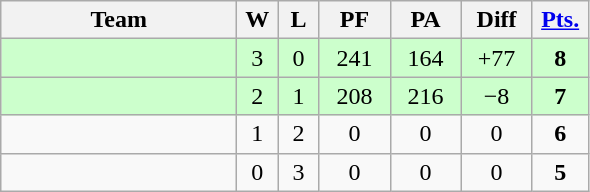<table class=wikitable>
<tr align=center>
<th width=150px>Team</th>
<th width=20px>W</th>
<th width=20px>L</th>
<th width=40px>PF</th>
<th width=40px>PA</th>
<th width=40px>Diff</th>
<th width=30px><a href='#'>Pts.</a></th>
</tr>
<tr align=center bgcolor="#ccffcc">
<td align=left></td>
<td>3</td>
<td>0</td>
<td>241</td>
<td>164</td>
<td>+77</td>
<td><strong>8</strong></td>
</tr>
<tr align=center bgcolor="#ccffcc">
<td align=left></td>
<td>2</td>
<td>1</td>
<td>208</td>
<td>216</td>
<td>−8</td>
<td><strong>7</strong></td>
</tr>
<tr align=center>
<td align=left></td>
<td>1</td>
<td>2</td>
<td>0</td>
<td>0</td>
<td>0</td>
<td><strong>6</strong></td>
</tr>
<tr align=center>
<td align=left></td>
<td>0</td>
<td>3</td>
<td>0</td>
<td>0</td>
<td>0</td>
<td><strong>5</strong></td>
</tr>
</table>
